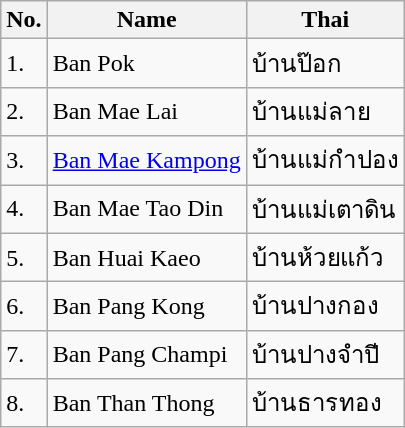<table class="wikitable sortable">
<tr>
<th>No.</th>
<th>Name</th>
<th>Thai</th>
</tr>
<tr>
<td>1.</td>
<td>Ban Pok</td>
<td>บ้านป๊อก</td>
</tr>
<tr>
<td>2.</td>
<td>Ban Mae Lai</td>
<td>บ้านแม่ลาย</td>
</tr>
<tr>
<td>3.</td>
<td><a href='#'>Ban Mae Kampong</a></td>
<td>บ้านแม่กำปอง</td>
</tr>
<tr>
<td>4.</td>
<td>Ban Mae Tao Din</td>
<td>บ้านแม่เตาดิน</td>
</tr>
<tr>
<td>5.</td>
<td>Ban Huai Kaeo</td>
<td>บ้านห้วยแก้ว</td>
</tr>
<tr>
<td>6.</td>
<td>Ban Pang Kong</td>
<td>บ้านปางกอง</td>
</tr>
<tr>
<td>7.</td>
<td>Ban Pang Champi</td>
<td>บ้านปางจำปี</td>
</tr>
<tr>
<td>8.</td>
<td>Ban Than Thong</td>
<td>บ้านธารทอง</td>
</tr>
</table>
